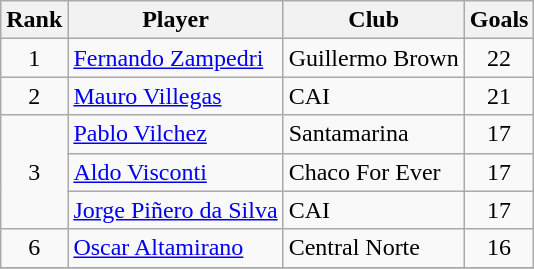<table class="wikitable" style="text-align:center">
<tr>
<th>Rank</th>
<th>Player</th>
<th>Club</th>
<th>Goals</th>
</tr>
<tr>
<td>1</td>
<td align="left"> <a href='#'>Fernando Zampedri</a></td>
<td align="left">Guillermo Brown</td>
<td>22</td>
</tr>
<tr>
<td>2</td>
<td align="left"> <a href='#'>Mauro Villegas</a></td>
<td align="left">CAI</td>
<td>21</td>
</tr>
<tr>
<td rowspan="3">3</td>
<td align="left"> <a href='#'>Pablo Vilchez</a></td>
<td align="left">Santamarina</td>
<td>17</td>
</tr>
<tr>
<td align="left"> <a href='#'>Aldo Visconti</a></td>
<td align="left">Chaco For Ever</td>
<td>17</td>
</tr>
<tr>
<td align="left"> <a href='#'>Jorge Piñero da Silva</a></td>
<td align="left">CAI</td>
<td>17</td>
</tr>
<tr>
<td>6</td>
<td align="left"> <a href='#'>Oscar Altamirano</a></td>
<td align="left">Central Norte</td>
<td>16</td>
</tr>
<tr>
</tr>
</table>
